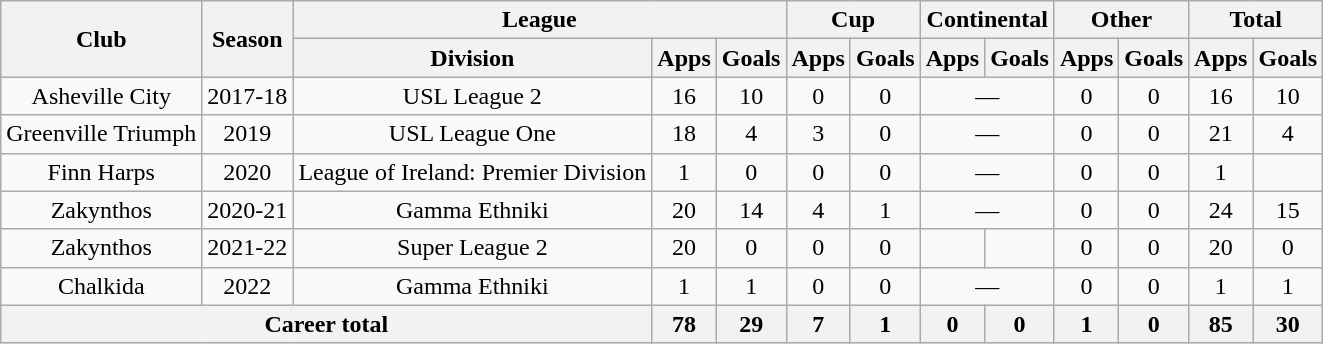<table class="wikitable" style="text-align: center;">
<tr>
<th rowspan="2">Club</th>
<th rowspan="2">Season</th>
<th colspan="3">League</th>
<th colspan="2">Cup</th>
<th colspan="2">Continental</th>
<th colspan="2">Other</th>
<th colspan="2">Total</th>
</tr>
<tr>
<th>Division</th>
<th>Apps</th>
<th>Goals</th>
<th>Apps</th>
<th>Goals</th>
<th>Apps</th>
<th>Goals</th>
<th>Apps</th>
<th>Goals</th>
<th>Apps</th>
<th>Goals</th>
</tr>
<tr>
<td>Asheville City</td>
<td>2017-18</td>
<td>USL League 2</td>
<td>16</td>
<td>10</td>
<td>0</td>
<td>0</td>
<td colspan="2">—</td>
<td>0</td>
<td>0</td>
<td>16</td>
<td>10</td>
</tr>
<tr>
<td>Greenville Triumph</td>
<td>2019</td>
<td>USL League One</td>
<td>18</td>
<td>4</td>
<td>3</td>
<td>0</td>
<td colspan="2">—</td>
<td>0</td>
<td>0</td>
<td>21</td>
<td>4</td>
</tr>
<tr>
<td>Finn Harps</td>
<td>2020</td>
<td>League of Ireland: Premier Division</td>
<td>1</td>
<td>0</td>
<td>0</td>
<td>0</td>
<td colspan="2">—</td>
<td>0</td>
<td>0</td>
<td>1</td>
<td></td>
</tr>
<tr>
<td>Zakynthos</td>
<td>2020-21</td>
<td>Gamma Ethniki</td>
<td>20</td>
<td>14</td>
<td>4</td>
<td>1</td>
<td colspan="2">—</td>
<td>0</td>
<td>0</td>
<td>24</td>
<td>15</td>
</tr>
<tr>
<td>Zakynthos</td>
<td>2021-22</td>
<td>Super League 2</td>
<td>20</td>
<td>0</td>
<td>0</td>
<td>0</td>
<td></td>
<td></td>
<td>0</td>
<td>0</td>
<td>20</td>
<td>0</td>
</tr>
<tr>
<td>Chalkida</td>
<td>2022</td>
<td>Gamma Ethniki</td>
<td>1</td>
<td>1</td>
<td>0</td>
<td>0</td>
<td colspan="2">—</td>
<td>0</td>
<td>0</td>
<td>1</td>
<td>1</td>
</tr>
<tr>
<th colspan="3">Career total</th>
<th>78</th>
<th>29</th>
<th>7</th>
<th>1</th>
<th>0</th>
<th>0</th>
<th>1</th>
<th>0</th>
<th>85</th>
<th>30</th>
</tr>
</table>
